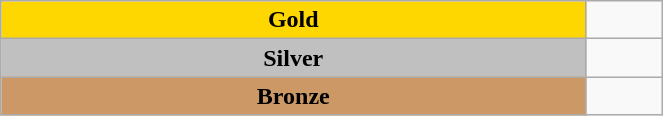<table class="wikitable" style="text-align:center;" width="35%">
<tr>
<td bgcolor="gold"><strong>Gold</strong></td>
<td></td>
</tr>
<tr>
<td bgcolor="silver"><strong>Silver</strong></td>
<td></td>
</tr>
<tr>
<td bgcolor="CC9966"><strong>Bronze</strong></td>
<td></td>
</tr>
</table>
